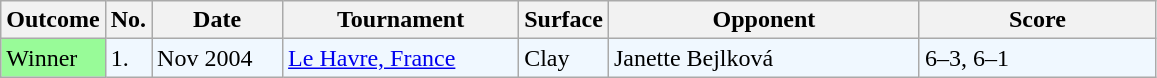<table class="sortable wikitable">
<tr>
<th>Outcome</th>
<th>No.</th>
<th width=80>Date</th>
<th width=150>Tournament</th>
<th>Surface</th>
<th width=200>Opponent</th>
<th width=150>Score</th>
</tr>
<tr bgcolor=#f0f8ff>
<td bgcolor=98FB98>Winner</td>
<td>1.</td>
<td>Nov 2004</td>
<td><a href='#'>Le Havre, France</a></td>
<td>Clay</td>
<td> Janette Bejlková</td>
<td>6–3, 6–1</td>
</tr>
</table>
